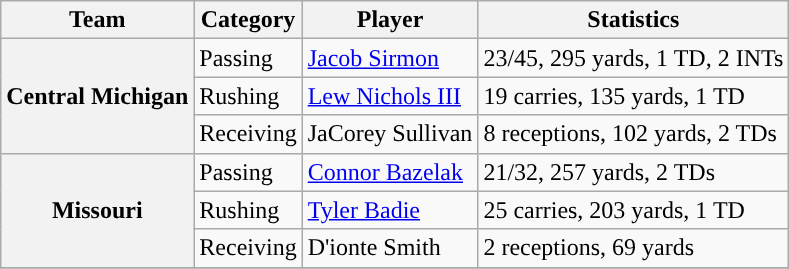<table class="wikitable" style="float: left;">
<tr>
<th>Team</th>
<th>Category</th>
<th>Player</th>
<th>Statistics</th>
</tr>
<tr>
<th rowspan=3>Central Michigan</th>
<td>Passing</td>
<td><a href='#'>Jacob Sirmon</a></td>
<td>23/45, 295 yards, 1 TD, 2 INTs</td>
</tr>
<tr>
<td>Rushing</td>
<td><a href='#'>Lew Nichols III</a></td>
<td>19 carries, 135 yards, 1 TD</td>
</tr>
<tr>
<td>Receiving</td>
<td>JaCorey Sullivan</td>
<td>8 receptions, 102 yards, 2 TDs</td>
</tr>
<tr>
<th rowspan=3 style=>Missouri</th>
<td>Passing</td>
<td><a href='#'>Connor Bazelak</a></td>
<td>21/32, 257 yards, 2 TDs</td>
</tr>
<tr>
<td>Rushing</td>
<td><a href='#'>Tyler Badie</a></td>
<td>25 carries, 203 yards, 1 TD</td>
</tr>
<tr>
<td>Receiving</td>
<td>D'ionte Smith</td>
<td>2 receptions, 69 yards</td>
</tr>
<tr>
</tr>
</table>
